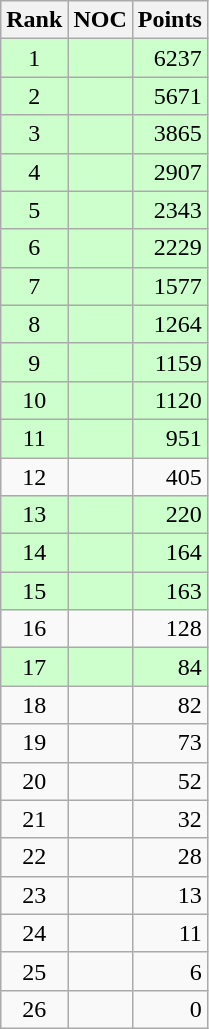<table class="wikitable">
<tr>
<th>Rank</th>
<th>NOC</th>
<th>Points</th>
</tr>
<tr style="background-color:#ccffcc">
<td style="text-align:center;">1</td>
<td></td>
<td style="text-align:right">6237</td>
</tr>
<tr style="background-color:#ccffcc">
<td style="text-align:center;">2</td>
<td></td>
<td style="text-align:right">5671</td>
</tr>
<tr style="background-color:#ccffcc">
<td style="text-align:center;">3</td>
<td></td>
<td style="text-align:right">3865</td>
</tr>
<tr style="background-color:#ccffcc">
<td style="text-align:center;">4</td>
<td></td>
<td style="text-align:right">2907</td>
</tr>
<tr style="background-color:#ccffcc">
<td style="text-align:center;">5</td>
<td></td>
<td style="text-align:right">2343</td>
</tr>
<tr style="background-color:#ccffcc">
<td style="text-align:center;">6</td>
<td></td>
<td style="text-align:right">2229</td>
</tr>
<tr style="background-color:#ccffcc">
<td style="text-align:center;">7</td>
<td></td>
<td style="text-align:right">1577</td>
</tr>
<tr style="background-color:#ccffcc">
<td style="text-align:center;">8</td>
<td></td>
<td style="text-align:right">1264</td>
</tr>
<tr style="background-color:#ccffcc">
<td style="text-align:center;">9</td>
<td></td>
<td style="text-align:right">1159</td>
</tr>
<tr style="background-color:#ccffcc">
<td style="text-align:center;">10</td>
<td></td>
<td style="text-align:right">1120</td>
</tr>
<tr style="background-color:#ccffcc">
<td style="text-align:center;">11</td>
<td></td>
<td style="text-align:right">951</td>
</tr>
<tr>
<td style="text-align:center;">12</td>
<td><s></s></td>
<td style="text-align:right">405</td>
</tr>
<tr style="background-color:#ccffcc">
<td style="text-align:center;">13</td>
<td></td>
<td style="text-align:right">220</td>
</tr>
<tr style="background-color:#ccffcc">
<td style="text-align:center;">14</td>
<td></td>
<td style="text-align:right">164</td>
</tr>
<tr style="background-color:#ccffcc">
<td style="text-align:center;">15</td>
<td></td>
<td style="text-align:right">163</td>
</tr>
<tr>
<td style="text-align:center;">16</td>
<td></td>
<td style="text-align:right">128</td>
</tr>
<tr style="background-color:#ccffcc">
<td style="text-align:center;">17</td>
<td></td>
<td style="text-align:right">84</td>
</tr>
<tr>
<td style="text-align:center;">18</td>
<td></td>
<td style="text-align:right">82</td>
</tr>
<tr>
<td style="text-align:center;">19</td>
<td></td>
<td style="text-align:right">73</td>
</tr>
<tr>
<td style="text-align:center;">20</td>
<td></td>
<td style="text-align:right">52</td>
</tr>
<tr>
<td style="text-align:center;">21</td>
<td></td>
<td style="text-align:right">32</td>
</tr>
<tr>
<td style="text-align:center;">22</td>
<td></td>
<td style="text-align:right">28</td>
</tr>
<tr>
<td style="text-align:center;">23</td>
<td></td>
<td style="text-align:right">13</td>
</tr>
<tr>
<td style="text-align:center;">24</td>
<td></td>
<td style="text-align:right">11</td>
</tr>
<tr>
<td style="text-align:center;">25</td>
<td></td>
<td style="text-align:right">6</td>
</tr>
<tr>
<td style="text-align:center;">26</td>
<td></td>
<td style="text-align:right">0</td>
</tr>
</table>
